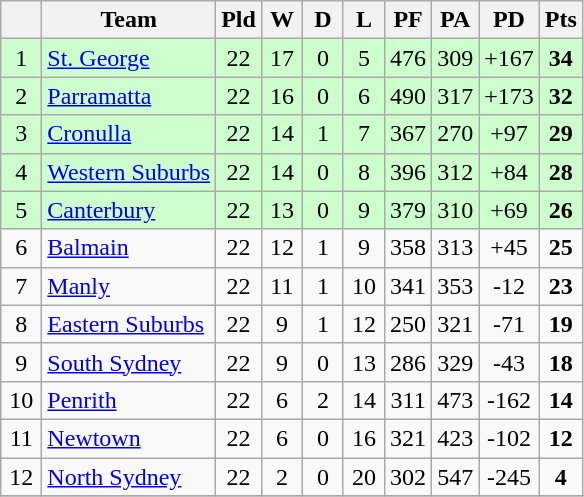<table class="wikitable" style="text-align:center;">
<tr>
<th width=20 abbr="Position×"></th>
<th>Team</th>
<th width=20 abbr="Played">Pld</th>
<th width=20 abbr="Won">W</th>
<th width=20 abbr="Drawn">D</th>
<th width=20 abbr="Lost">L</th>
<th width=20 abbr="Points for">PF</th>
<th width=20 abbr="Points against">PA</th>
<th width=20 abbr="Points difference">PD</th>
<th width=20 abbr="Points">Pts</th>
</tr>
<tr style="background: #ccffcc;">
<td>1</td>
<td style="text-align:left;"> <a href='#'>St. George</a></td>
<td>22</td>
<td>17</td>
<td>0</td>
<td>5</td>
<td>476</td>
<td>309</td>
<td>+167</td>
<td><strong>34</strong></td>
</tr>
<tr style="background: #ccffcc;">
<td>2</td>
<td style="text-align:left;"> <a href='#'>Parramatta</a></td>
<td>22</td>
<td>16</td>
<td>0</td>
<td>6</td>
<td>490</td>
<td>317</td>
<td>+173</td>
<td><strong>32</strong></td>
</tr>
<tr style="background: #ccffcc;">
<td>3</td>
<td style="text-align:left;"> <a href='#'>Cronulla</a></td>
<td>22</td>
<td>14</td>
<td>1</td>
<td>7</td>
<td>367</td>
<td>270</td>
<td>+97</td>
<td><strong>29</strong></td>
</tr>
<tr style="background: #ccffcc;">
<td>4</td>
<td style="text-align:left;"> <a href='#'>Western Suburbs</a></td>
<td>22</td>
<td>14</td>
<td>0</td>
<td>8</td>
<td>396</td>
<td>312</td>
<td>+84</td>
<td><strong>28</strong></td>
</tr>
<tr style="background: #ccffcc;">
<td>5</td>
<td style="text-align:left;"> <a href='#'>Canterbury</a></td>
<td>22</td>
<td>13</td>
<td>0</td>
<td>9</td>
<td>379</td>
<td>310</td>
<td>+69</td>
<td><strong>26</strong></td>
</tr>
<tr>
<td>6</td>
<td style="text-align:left;"> <a href='#'>Balmain</a></td>
<td>22</td>
<td>12</td>
<td>1</td>
<td>9</td>
<td>358</td>
<td>313</td>
<td>+45</td>
<td><strong>25</strong></td>
</tr>
<tr>
<td>7</td>
<td style="text-align:left;"> <a href='#'>Manly</a></td>
<td>22</td>
<td>11</td>
<td>1</td>
<td>10</td>
<td>341</td>
<td>353</td>
<td>-12</td>
<td><strong>23</strong></td>
</tr>
<tr>
<td>8</td>
<td style="text-align:left;"> <a href='#'>Eastern Suburbs</a></td>
<td>22</td>
<td>9</td>
<td>1</td>
<td>12</td>
<td>250</td>
<td>321</td>
<td>-71</td>
<td><strong>19</strong></td>
</tr>
<tr>
<td>9</td>
<td style="text-align:left;"> <a href='#'>South Sydney</a></td>
<td>22</td>
<td>9</td>
<td>0</td>
<td>13</td>
<td>286</td>
<td>329</td>
<td>-43</td>
<td><strong>18</strong></td>
</tr>
<tr>
<td>10</td>
<td style="text-align:left;"> <a href='#'>Penrith</a></td>
<td>22</td>
<td>6</td>
<td>2</td>
<td>14</td>
<td>311</td>
<td>473</td>
<td>-162</td>
<td><strong>14</strong></td>
</tr>
<tr>
<td>11</td>
<td style="text-align:left;"> <a href='#'>Newtown</a></td>
<td>22</td>
<td>6</td>
<td>0</td>
<td>16</td>
<td>321</td>
<td>423</td>
<td>-102</td>
<td><strong>12</strong></td>
</tr>
<tr>
<td>12</td>
<td style="text-align:left;"> <a href='#'>North Sydney</a></td>
<td>22</td>
<td>2</td>
<td>0</td>
<td>20</td>
<td>302</td>
<td>547</td>
<td>-245</td>
<td><strong>4</strong></td>
</tr>
<tr>
</tr>
</table>
